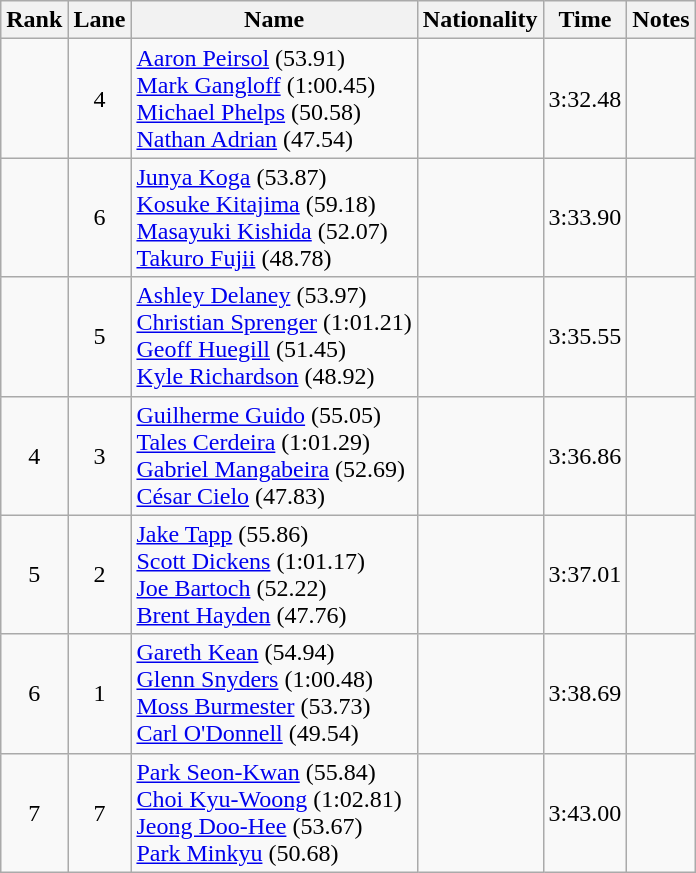<table class="wikitable sortable" style="text-align:center">
<tr>
<th>Rank</th>
<th>Lane</th>
<th>Name</th>
<th>Nationality</th>
<th>Time</th>
<th>Notes</th>
</tr>
<tr>
<td></td>
<td>4</td>
<td align=left><a href='#'>Aaron Peirsol</a> (53.91) <br> <a href='#'>Mark Gangloff</a> (1:00.45) <br> <a href='#'>Michael Phelps</a> (50.58) <br> <a href='#'>Nathan Adrian</a> (47.54)</td>
<td align=left></td>
<td>3:32.48</td>
<td></td>
</tr>
<tr>
<td></td>
<td>6</td>
<td align=left><a href='#'>Junya Koga</a> (53.87) <br> <a href='#'>Kosuke Kitajima</a> (59.18) <br> <a href='#'>Masayuki Kishida</a> (52.07) <br> <a href='#'>Takuro Fujii</a> (48.78)</td>
<td align=left></td>
<td>3:33.90</td>
<td></td>
</tr>
<tr>
<td></td>
<td>5</td>
<td align=left><a href='#'>Ashley Delaney</a> (53.97) <br> <a href='#'>Christian Sprenger</a> (1:01.21) <br> <a href='#'>Geoff Huegill</a> (51.45) <br> <a href='#'>Kyle Richardson</a> (48.92)</td>
<td align=left></td>
<td>3:35.55</td>
<td></td>
</tr>
<tr>
<td>4</td>
<td>3</td>
<td align=left><a href='#'>Guilherme Guido</a> (55.05) <br> <a href='#'>Tales Cerdeira</a> (1:01.29) <br> <a href='#'>Gabriel Mangabeira</a> (52.69) <br> <a href='#'>César Cielo</a> (47.83)</td>
<td align=left></td>
<td>3:36.86</td>
<td></td>
</tr>
<tr>
<td>5</td>
<td>2</td>
<td align=left><a href='#'>Jake Tapp</a> (55.86) <br><a href='#'>Scott Dickens</a> (1:01.17) <br><a href='#'>Joe Bartoch</a> (52.22) <br><a href='#'>Brent Hayden</a> (47.76)</td>
<td align=left></td>
<td>3:37.01</td>
<td></td>
</tr>
<tr>
<td>6</td>
<td>1</td>
<td align=left><a href='#'>Gareth Kean</a> (54.94) <br> <a href='#'>Glenn Snyders</a> (1:00.48) <br> <a href='#'>Moss Burmester</a> (53.73) <br> <a href='#'>Carl O'Donnell</a> (49.54)</td>
<td align=left></td>
<td>3:38.69</td>
<td></td>
</tr>
<tr>
<td>7</td>
<td>7</td>
<td align=left><a href='#'>Park Seon-Kwan</a> (55.84) <br><a href='#'>Choi Kyu-Woong</a> (1:02.81) <br><a href='#'>Jeong Doo-Hee</a> (53.67) <br><a href='#'>Park Minkyu</a> (50.68)</td>
<td align=left></td>
<td>3:43.00</td>
<td></td>
</tr>
</table>
